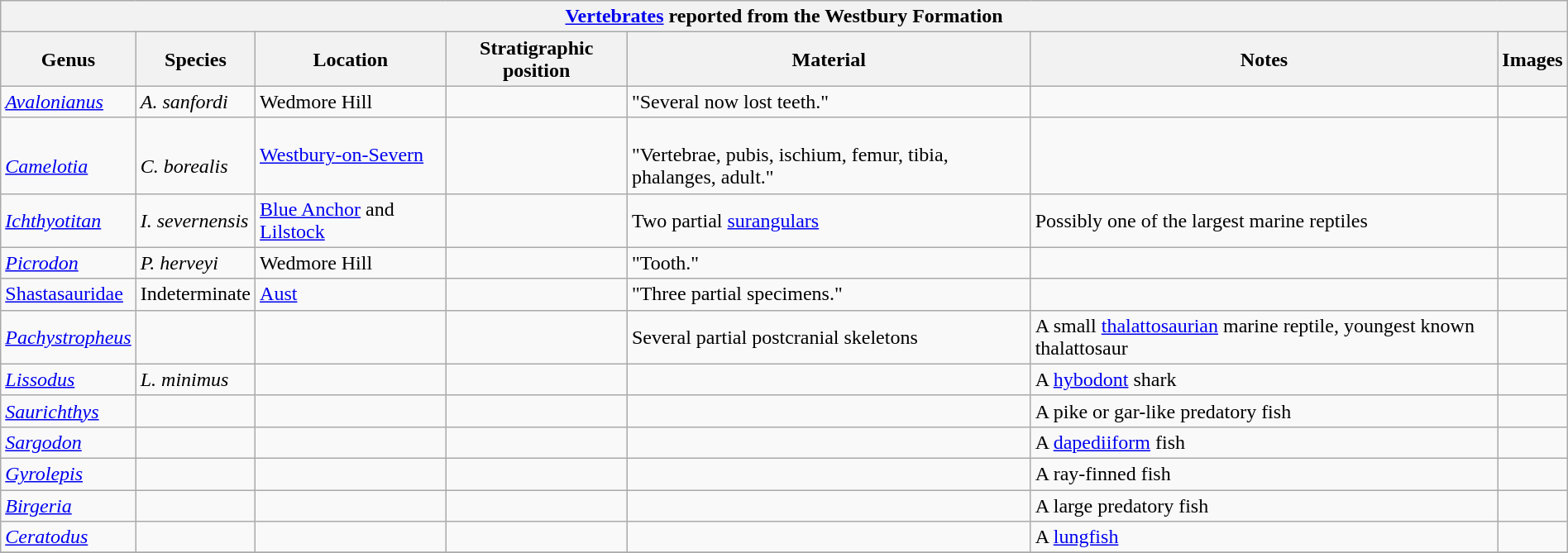<table class="wikitable" align="center" width="100%">
<tr>
<th colspan="7" align="center"><strong><a href='#'>Vertebrates</a> reported from the Westbury Formation</strong></th>
</tr>
<tr>
<th>Genus</th>
<th>Species</th>
<th>Location</th>
<th>Stratigraphic position</th>
<th>Material</th>
<th>Notes</th>
<th>Images</th>
</tr>
<tr>
<td><em><a href='#'>Avalonianus</a></em></td>
<td><em>A. sanfordi</em></td>
<td>Wedmore Hill</td>
<td></td>
<td>"Several now lost teeth."</td>
<td></td>
<td></td>
</tr>
<tr>
<td><br><em><a href='#'>Camelotia</a></em></td>
<td><br><em>C. borealis</em></td>
<td><a href='#'>Westbury-on-Severn</a></td>
<td></td>
<td><br>"Vertebrae, pubis, ischium, femur, tibia, phalanges, adult."</td>
<td></td>
<td></td>
</tr>
<tr>
<td><em><a href='#'>Ichthyotitan</a></em></td>
<td><em>I. severnensis</em></td>
<td><a href='#'>Blue Anchor</a> and <a href='#'>Lilstock</a></td>
<td></td>
<td>Two partial <a href='#'>surangulars</a></td>
<td>Possibly one of the largest marine reptiles</td>
<td></td>
</tr>
<tr>
<td><em><a href='#'>Picrodon</a></em></td>
<td><em>P. herveyi</em></td>
<td>Wedmore Hill</td>
<td></td>
<td>"Tooth."</td>
<td></td>
<td></td>
</tr>
<tr>
<td><a href='#'>Shastasauridae</a></td>
<td>Indeterminate</td>
<td><a href='#'>Aust</a></td>
<td></td>
<td>"Three partial specimens."</td>
<td></td>
<td></td>
</tr>
<tr>
<td><em><a href='#'>Pachystropheus</a></em></td>
<td></td>
<td></td>
<td></td>
<td>Several partial postcranial skeletons</td>
<td>A small <a href='#'>thalattosaurian</a> marine reptile, youngest known thalattosaur</td>
<td></td>
</tr>
<tr>
<td><em><a href='#'>Lissodus</a></em></td>
<td><em>L. minimus</em></td>
<td></td>
<td></td>
<td></td>
<td>A <a href='#'>hybodont</a> shark</td>
<td></td>
</tr>
<tr>
<td><em><a href='#'>Saurichthys</a></em></td>
<td></td>
<td></td>
<td></td>
<td></td>
<td>A pike or gar-like predatory fish</td>
<td></td>
</tr>
<tr>
<td><em><a href='#'>Sargodon</a></em></td>
<td></td>
<td></td>
<td></td>
<td></td>
<td>A <a href='#'>dapediiform</a> fish</td>
<td></td>
</tr>
<tr>
<td><em><a href='#'>Gyrolepis</a></em></td>
<td></td>
<td></td>
<td></td>
<td></td>
<td>A ray-finned fish</td>
<td></td>
</tr>
<tr>
<td><em><a href='#'>Birgeria</a></em></td>
<td></td>
<td></td>
<td></td>
<td></td>
<td>A large predatory fish</td>
<td></td>
</tr>
<tr>
<td><em><a href='#'>Ceratodus</a></em></td>
<td></td>
<td></td>
<td></td>
<td></td>
<td>A <a href='#'>lungfish</a></td>
<td></td>
</tr>
<tr>
</tr>
</table>
